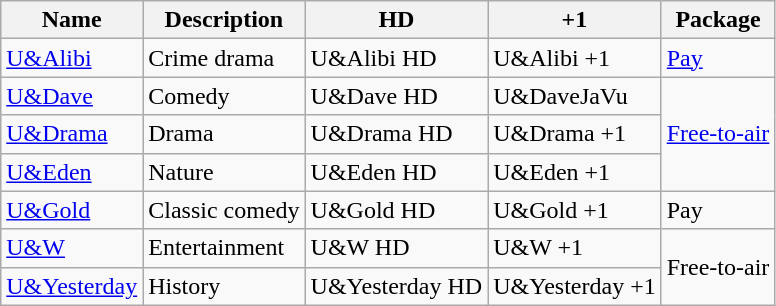<table class="wikitable sortable">
<tr>
<th>Name</th>
<th>Description</th>
<th>HD</th>
<th>+1</th>
<th>Package</th>
</tr>
<tr>
<td><a href='#'>U&Alibi</a></td>
<td>Crime drama</td>
<td>U&Alibi HD</td>
<td>U&Alibi +1</td>
<td><a href='#'>Pay</a></td>
</tr>
<tr>
<td><a href='#'>U&Dave</a></td>
<td>Comedy</td>
<td>U&Dave HD</td>
<td>U&DaveJaVu</td>
<td rowspan="3"><a href='#'>Free-to-air</a></td>
</tr>
<tr>
<td><a href='#'>U&Drama</a></td>
<td>Drama</td>
<td>U&Drama HD</td>
<td>U&Drama +1</td>
</tr>
<tr>
<td><a href='#'>U&Eden</a></td>
<td>Nature</td>
<td>U&Eden HD</td>
<td>U&Eden +1</td>
</tr>
<tr>
<td><a href='#'>U&Gold</a></td>
<td>Classic comedy</td>
<td>U&Gold HD</td>
<td>U&Gold +1</td>
<td rowspan="1">Pay</td>
</tr>
<tr>
<td><a href='#'>U&W</a></td>
<td>Entertainment</td>
<td>U&W HD</td>
<td>U&W +1</td>
<td rowspan="2">Free-to-air</td>
</tr>
<tr>
<td><a href='#'>U&Yesterday</a></td>
<td>History</td>
<td>U&Yesterday HD</td>
<td>U&Yesterday +1</td>
</tr>
</table>
